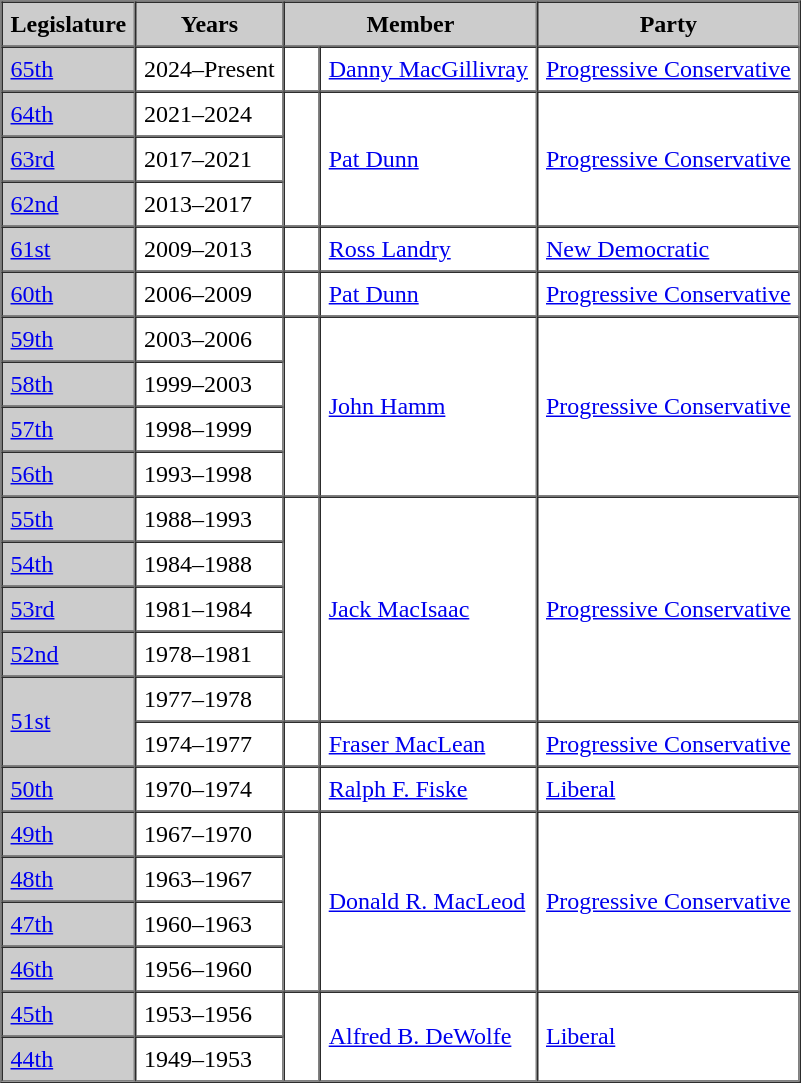<table border=1 cellpadding=5 cellspacing=0>
<tr bgcolor="CCCCCC">
<th>Legislature</th>
<th>Years</th>
<th colspan="2">Member</th>
<th>Party</th>
</tr>
<tr>
<td bgcolor="CCCCCC"><a href='#'>65th</a></td>
<td>2024–Present</td>
<td rowspan=1 ></td>
<td rowspan=1><a href='#'>Danny MacGillivray</a></td>
<td rowspan=1><a href='#'>Progressive Conservative</a></td>
</tr>
<tr>
<td bgcolor="CCCCCC"><a href='#'>64th</a></td>
<td>2021–2024</td>
<td rowspan=3 ></td>
<td rowspan=3><a href='#'>Pat Dunn</a></td>
<td rowspan=3><a href='#'>Progressive Conservative</a></td>
</tr>
<tr>
<td bgcolor="CCCCCC"><a href='#'>63rd</a></td>
<td>2017–2021</td>
</tr>
<tr>
<td bgcolor="CCCCCC"><a href='#'>62nd</a></td>
<td>2013–2017</td>
</tr>
<tr>
<td bgcolor="CCCCCC"><a href='#'>61st</a></td>
<td>2009–2013</td>
<td></td>
<td><a href='#'>Ross Landry</a></td>
<td><a href='#'>New Democratic</a></td>
</tr>
<tr>
<td bgcolor="CCCCCC"><a href='#'>60th</a></td>
<td>2006–2009</td>
<td>   </td>
<td><a href='#'>Pat Dunn</a></td>
<td><a href='#'>Progressive Conservative</a></td>
</tr>
<tr>
<td bgcolor="CCCCCC"><a href='#'>59th</a></td>
<td>2003–2006</td>
<td rowspan="4" >   </td>
<td rowspan="4"><a href='#'>John Hamm</a></td>
<td rowspan="4"><a href='#'>Progressive Conservative</a></td>
</tr>
<tr>
<td bgcolor="CCCCCC"><a href='#'>58th</a></td>
<td>1999–2003</td>
</tr>
<tr>
<td bgcolor="CCCCCC"><a href='#'>57th</a></td>
<td>1998–1999</td>
</tr>
<tr>
<td bgcolor="CCCCCC"><a href='#'>56th</a></td>
<td>1993–1998</td>
</tr>
<tr>
<td bgcolor="CCCCCC"><a href='#'>55th</a></td>
<td>1988–1993</td>
<td rowspan="5" >   </td>
<td rowspan="5"><a href='#'>Jack MacIsaac</a></td>
<td rowspan="5"><a href='#'>Progressive Conservative</a></td>
</tr>
<tr>
<td bgcolor="CCCCCC"><a href='#'>54th</a></td>
<td>1984–1988</td>
</tr>
<tr>
<td bgcolor="CCCCCC"><a href='#'>53rd</a></td>
<td>1981–1984</td>
</tr>
<tr>
<td bgcolor="CCCCCC"><a href='#'>52nd</a></td>
<td>1978–1981</td>
</tr>
<tr>
<td bgcolor="CCCCCC" rowspan="2"><a href='#'>51st</a></td>
<td>1977–1978</td>
</tr>
<tr>
<td>1974–1977</td>
<td>   </td>
<td><a href='#'>Fraser MacLean</a></td>
<td><a href='#'>Progressive Conservative</a></td>
</tr>
<tr>
<td bgcolor="CCCCCC"><a href='#'>50th</a></td>
<td>1970–1974</td>
<td>   </td>
<td><a href='#'>Ralph F. Fiske</a></td>
<td><a href='#'>Liberal</a></td>
</tr>
<tr>
<td bgcolor="CCCCCC"><a href='#'>49th</a></td>
<td>1967–1970</td>
<td rowspan="4" >   </td>
<td rowspan="4"><a href='#'>Donald R. MacLeod</a></td>
<td rowspan="4"><a href='#'>Progressive Conservative</a></td>
</tr>
<tr>
<td bgcolor="CCCCCC"><a href='#'>48th</a></td>
<td>1963–1967</td>
</tr>
<tr>
<td bgcolor="CCCCCC"><a href='#'>47th</a></td>
<td>1960–1963</td>
</tr>
<tr>
<td bgcolor="CCCCCC"><a href='#'>46th</a></td>
<td>1956–1960</td>
</tr>
<tr>
<td bgcolor="CCCCCC"><a href='#'>45th</a></td>
<td>1953–1956</td>
<td rowspan="2" >   </td>
<td rowspan="2"><a href='#'>Alfred B. DeWolfe</a></td>
<td rowspan="2"><a href='#'>Liberal</a></td>
</tr>
<tr>
<td bgcolor="CCCCCC"><a href='#'>44th</a></td>
<td>1949–1953</td>
</tr>
</table>
